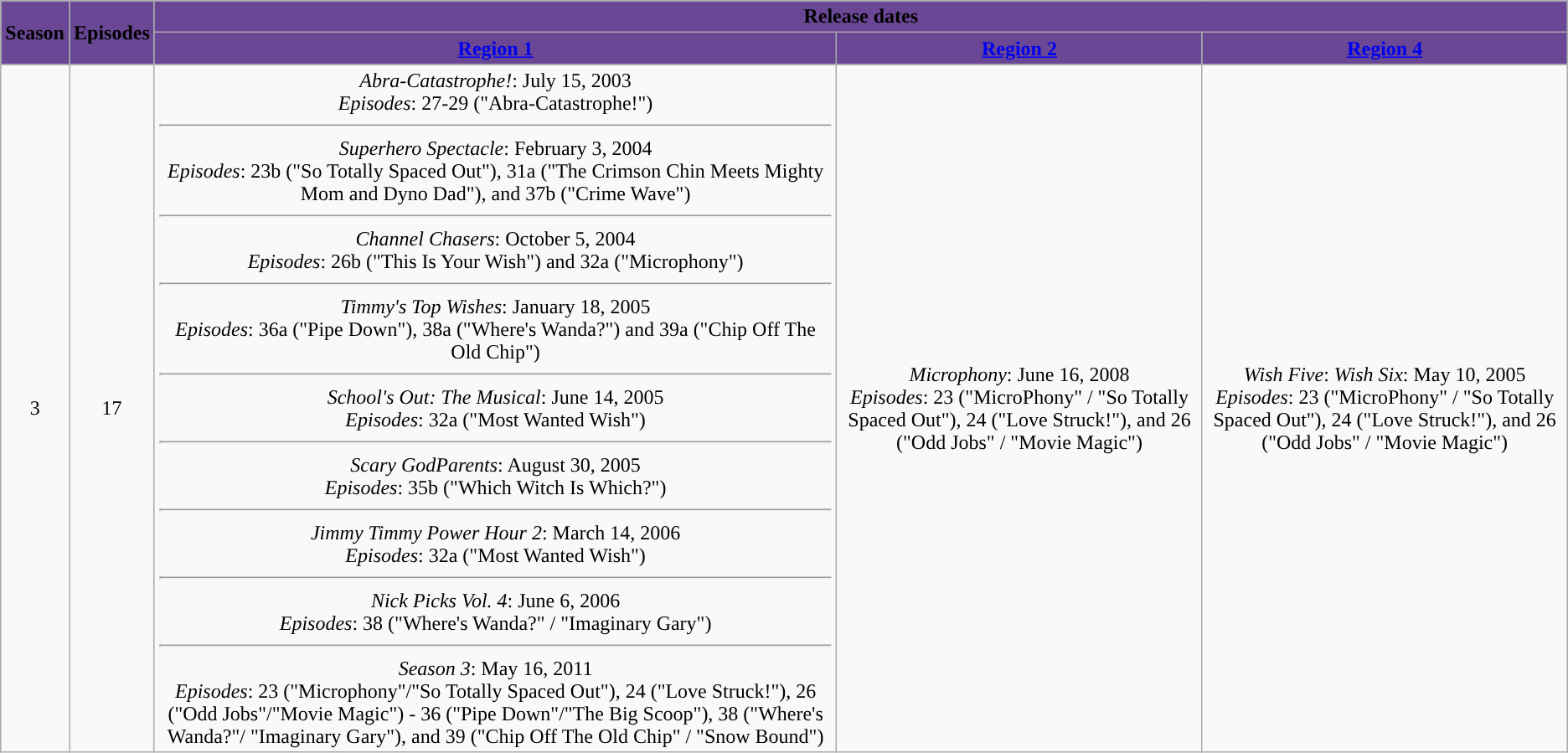<table class="wikitable" style="text-align: center;">
<tr>
<th rowspan=2 style="background:#6A4794;color:#">Season</th>
<th rowspan=2 style="background:#6A4794;color:#">Episodes</th>
<th colspan=3 style="background:#6A4794;color:#">Release dates</th>
</tr>
<tr>
<th style="background:#6A4794;color:#"><a href='#'>Region 1</a></th>
<th style="background:#6A4794;color:#"><a href='#'>Region 2</a></th>
<th style="background:#6A4794;color:#"><a href='#'>Region 4</a></th>
</tr>
<tr>
<td>3</td>
<td>17</td>
<td><em>Abra-Catastrophe!</em>: July 15, 2003<br><em>Episodes</em>: 27-29 ("Abra-Catastrophe!")<hr><em>Superhero Spectacle</em>: February 3, 2004<br><em>Episodes</em>: 23b ("So Totally Spaced Out"), 31a ("The Crimson Chin Meets Mighty Mom and Dyno Dad"), and 37b ("Crime Wave") <hr><em>Channel Chasers</em>: October 5, 2004<br><em>Episodes</em>: 26b ("This Is Your Wish") and 32a ("Microphony")<hr><em>Timmy's Top Wishes</em>: January 18, 2005<br><em>Episodes</em>: 36a ("Pipe Down"), 38a ("Where's Wanda?") and 39a ("Chip Off The Old Chip")<hr><em>School's Out: The Musical</em>: June 14, 2005<br><em>Episodes</em>: 32a ("Most Wanted Wish")<hr><em>Scary GodParents</em>: August 30, 2005<br><em>Episodes</em>: 35b ("Which Witch Is Which?")<hr><em>Jimmy Timmy Power Hour 2</em>: March 14, 2006<br><em>Episodes</em>: 32a ("Most Wanted Wish")<hr><em>Nick Picks Vol. 4</em>: June 6, 2006<br><em>Episodes</em>: 38 ("Where's Wanda?" / "Imaginary Gary")<hr><em>Season 3</em>: May 16, 2011<br><em>Episodes</em>: 23 ("Microphony"/"So Totally Spaced Out"), 24 ("Love Struck!"), 26 ("Odd Jobs"/"Movie Magic") - 36 ("Pipe Down"/"The Big Scoop"), 38 ("Where's Wanda?"/ "Imaginary Gary"), and 39 ("Chip Off The Old Chip" / "Snow Bound")</td>
<td><em>Microphony</em>: June 16, 2008<br><em>Episodes</em>: 23 ("MicroPhony" / "So Totally Spaced Out"), 24 ("Love Struck!"), and 26 ("Odd Jobs" / "Movie Magic")</td>
<td><em>Wish Five</em>: <em>Wish Six</em>: May 10, 2005<br><em>Episodes</em>: 23 ("MicroPhony" / "So Totally Spaced Out"), 24 ("Love Struck!"), and 26 ("Odd Jobs" / "Movie Magic")</td>
</tr>
</table>
